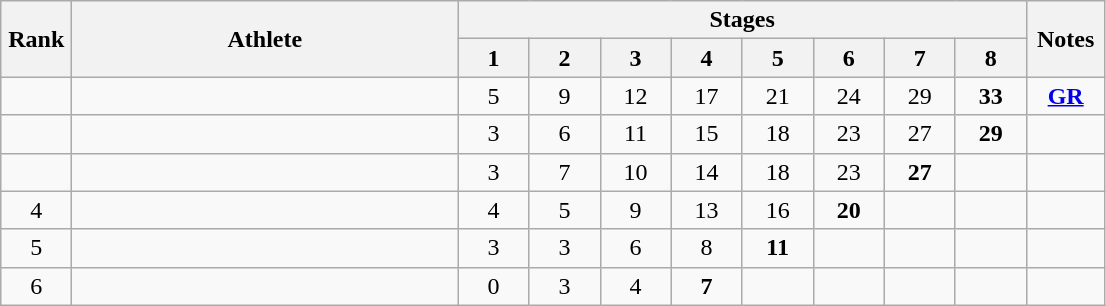<table class="wikitable" style="text-align:center">
<tr>
<th rowspan=2 width=40>Rank</th>
<th rowspan=2 width=250>Athlete</th>
<th colspan=8>Stages</th>
<th rowspan=2 width=45>Notes</th>
</tr>
<tr>
<th width=40>1</th>
<th width=40>2</th>
<th width=40>3</th>
<th width=40>4</th>
<th width=40>5</th>
<th width=40>6</th>
<th width=40>7</th>
<th width=40>8</th>
</tr>
<tr>
<td></td>
<td align=left></td>
<td>5</td>
<td>9</td>
<td>12</td>
<td>17</td>
<td>21</td>
<td>24</td>
<td>29</td>
<td><strong>33</strong></td>
<td><strong><a href='#'>GR</a></strong></td>
</tr>
<tr>
<td></td>
<td align=left></td>
<td>3</td>
<td>6</td>
<td>11</td>
<td>15</td>
<td>18</td>
<td>23</td>
<td>27</td>
<td><strong>29</strong></td>
<td></td>
</tr>
<tr>
<td></td>
<td align=left></td>
<td>3</td>
<td>7</td>
<td>10</td>
<td>14</td>
<td>18</td>
<td>23</td>
<td><strong>27</strong></td>
<td></td>
<td></td>
</tr>
<tr>
<td>4</td>
<td align=left></td>
<td>4</td>
<td>5</td>
<td>9</td>
<td>13</td>
<td>16</td>
<td><strong>20</strong></td>
<td></td>
<td></td>
<td></td>
</tr>
<tr>
<td>5</td>
<td align=left></td>
<td>3</td>
<td>3</td>
<td>6</td>
<td>8</td>
<td><strong>11</strong></td>
<td></td>
<td></td>
<td></td>
<td></td>
</tr>
<tr>
<td>6</td>
<td align=left></td>
<td>0</td>
<td>3</td>
<td>4</td>
<td><strong>7</strong></td>
<td></td>
<td></td>
<td></td>
<td></td>
<td></td>
</tr>
</table>
